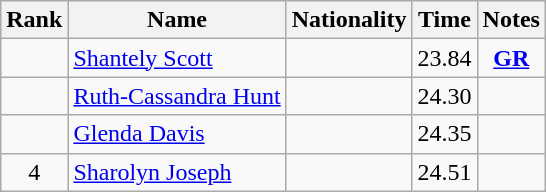<table class="wikitable sortable" style="text-align:center">
<tr>
<th>Rank</th>
<th>Name</th>
<th>Nationality</th>
<th>Time</th>
<th>Notes</th>
</tr>
<tr>
<td></td>
<td align=left><a href='#'>Shantely Scott</a></td>
<td align=left></td>
<td>23.84</td>
<td><strong><a href='#'>GR</a></strong></td>
</tr>
<tr>
<td></td>
<td align=left><a href='#'>Ruth-Cassandra Hunt</a></td>
<td align=left></td>
<td>24.30</td>
<td></td>
</tr>
<tr>
<td></td>
<td align=left><a href='#'>Glenda Davis</a></td>
<td align=left></td>
<td>24.35</td>
<td></td>
</tr>
<tr>
<td>4</td>
<td align=left><a href='#'>Sharolyn Joseph</a></td>
<td align=left></td>
<td>24.51</td>
<td></td>
</tr>
</table>
